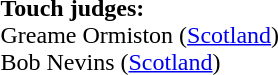<table style="width:100%">
<tr>
<td><br><strong>Touch judges:</strong>
<br>Greame Ormiston (<a href='#'>Scotland</a>)
<br>Bob Nevins (<a href='#'>Scotland</a>)</td>
</tr>
</table>
